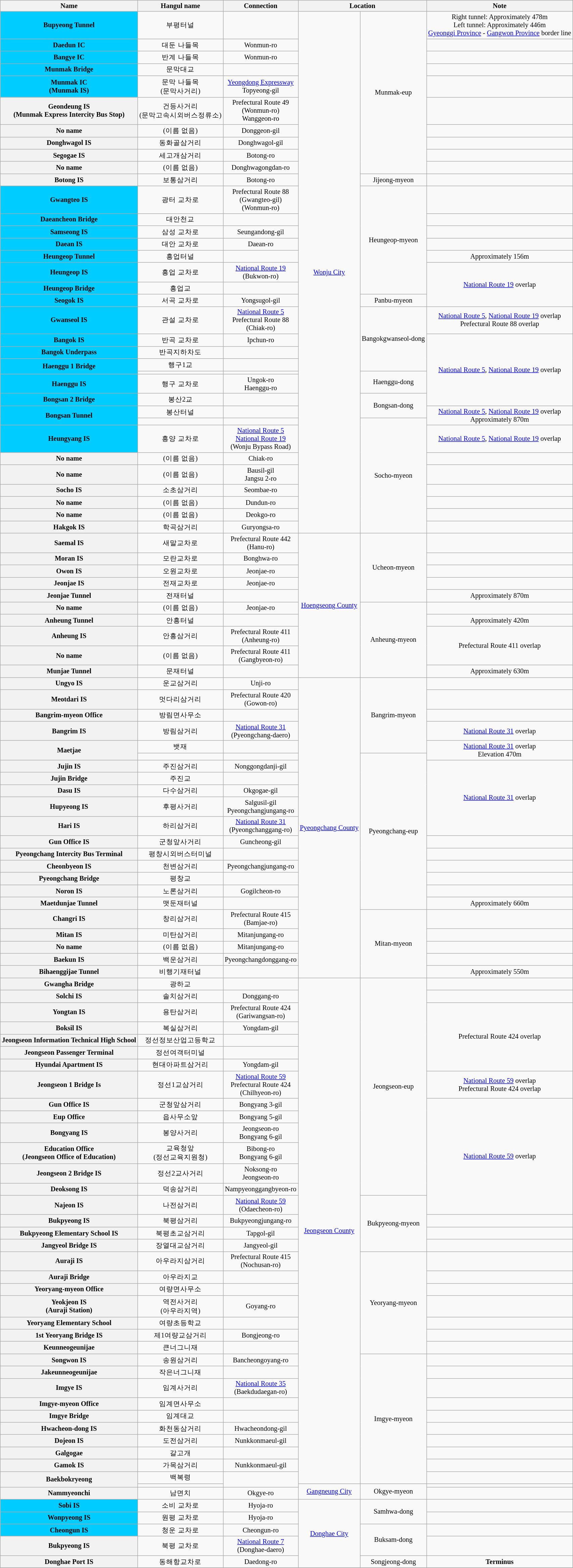<table class="wikitable" style="font-size: 85%; text-align: center;">
<tr>
<th>Name </th>
<th>Hangul name</th>
<th>Connection</th>
<th colspan="2">Location</th>
<th>Note</th>
</tr>
<tr>
<th style="background-color: #00CCFF;">Bupyeong Tunnel</th>
<td>부평터널</td>
<td></td>
<td rowspan=35><a href='#'>Wonju City</a></td>
<td rowspan=10>Munmak-eup</td>
<td>Right tunnel: Approximately 478m<br>Left tunnel: Approximately 446m<br><a href='#'>Gyeonggi Province</a> - <a href='#'>Gangwon Province</a> border line</td>
</tr>
<tr>
<th style="background-color: #00CCFF;">Daedun IC</th>
<td>대둔 나들목</td>
<td>Wonmun-ro</td>
<td></td>
</tr>
<tr>
<th style="background-color: #00CCFF;">Bangye IC</th>
<td>반계 나들목</td>
<td>Wonmun-ro</td>
<td></td>
</tr>
<tr>
<th style="background-color: #00CCFF;">Munmak Bridge</th>
<td>문막대교</td>
<td></td>
<td></td>
</tr>
<tr>
<th style="background-color: #00CCFF;">Munmak IC<br>(Munmak IS)</th>
<td>문막 나들목<br>(문막사거리)</td>
<td><a href='#'>Yeongdong Expressway</a><br>Topyeong-gil</td>
<td></td>
</tr>
<tr>
<th>Geondeung IS<br>(Munmak Express Intercity Bus Stop)</th>
<td>건등사거리<br>(문막고속시외버스정류소)</td>
<td>Prefectural Route 49<br>(Wonmun-ro)<br>Wanggeon-ro</td>
<td></td>
</tr>
<tr>
<th>No name</th>
<td>(이름 없음)</td>
<td>Donggeon-gil</td>
<td></td>
</tr>
<tr>
<th>Donghwagol IS</th>
<td>동화골삼거리</td>
<td>Donghwagol-gil</td>
<td></td>
</tr>
<tr>
<th>Segogae IS</th>
<td>세고개삼거리</td>
<td>Botong-ro</td>
<td></td>
</tr>
<tr>
<th>No name</th>
<td>(이름 없음)</td>
<td>Donghwagongdan-ro</td>
<td></td>
</tr>
<tr>
<th>Botong IS</th>
<td>보통삼거리</td>
<td>Botong-ro</td>
<td>Jijeong-myeon</td>
<td></td>
</tr>
<tr>
<th style="background-color: #00CCFF;">Gwangteo IS</th>
<td>광터 교차로</td>
<td>Prefectural Route 88<br>(Gwangteo-gil)<br>(Wonmun-ro)</td>
<td rowspan=7>Heungeop-myeon</td>
<td></td>
</tr>
<tr>
<th style="background-color: #00CCFF;">Daeancheon Bridge</th>
<td>대안천교</td>
<td></td>
<td></td>
</tr>
<tr>
<th style="background-color: #00CCFF;">Samseong IS</th>
<td>삼성 교차로</td>
<td>Seungandong-gil</td>
<td></td>
</tr>
<tr>
<th style="background-color: #00CCFF;">Daean IS</th>
<td>대안 교차로</td>
<td>Daean-ro</td>
<td></td>
</tr>
<tr>
<th style="background-color: #00CCFF;">Heungeop Tunnel</th>
<td>흥업터널</td>
<td></td>
<td>Approximately 156m</td>
</tr>
<tr>
<th style="background-color: #00CCFF;">Heungeop IS</th>
<td>흥업 교차로</td>
<td><a href='#'>National Route 19</a><br>(Bukwon-ro)</td>
<td rowspan=3><a href='#'>National Route 19</a> overlap</td>
</tr>
<tr>
<th style="background-color: #00CCFF;">Heungeop Bridge</th>
<td>흥업교</td>
<td></td>
</tr>
<tr>
<th style="background-color: #00CCFF;">Seogok IS</th>
<td>서곡 교차로</td>
<td>Yongsugol-gil</td>
<td>Panbu-myeon</td>
</tr>
<tr>
<th style="background-color: #00CCFF;">Gwanseol IS</th>
<td>관설 교차로</td>
<td><a href='#'>National Route 5</a><br>Prefectural Route 88<br>(Chiak-ro)</td>
<td rowspan=4>Bangokgwanseol-dong</td>
<td><a href='#'>National Route 5</a>, <a href='#'>National Route 19</a> overlap<br>Prefectural Route 88 overlap</td>
</tr>
<tr>
<th style="background-color: #00CCFF;">Bangok IS</th>
<td>반곡 교차로</td>
<td>Ipchun-ro</td>
<td rowspan=6><a href='#'>National Route 5</a>, <a href='#'>National Route 19</a> overlap</td>
</tr>
<tr>
<th style="background-color: #00CCFF;">Bangok Underpass</th>
<td>반곡지하차도</td>
<td></td>
</tr>
<tr>
<th rowspan=2 style="background-color: #00CCFF;">Haenggu 1 Bridge</th>
<td>행구1교</td>
<td></td>
</tr>
<tr>
<td></td>
<td></td>
<td rowspan=2>Haenggu-dong</td>
</tr>
<tr>
<th style="background-color: #00CCFF;">Haenggu IS</th>
<td>행구 교차로</td>
<td>Ungok-ro<br>Haenggu-ro</td>
</tr>
<tr>
<th style="background-color: #00CCFF;">Bongsan 2 Bridge</th>
<td>봉산2교</td>
<td></td>
<td rowspan=2>Bongsan-dong</td>
</tr>
<tr>
<th rowspan=2 style="background-color: #00CCFF;">Bongsan Tunnel</th>
<td>봉산터널</td>
<td></td>
<td rowspan=2><a href='#'>National Route 5</a>, <a href='#'>National Route 19</a> overlap<br>Approximately 870m</td>
</tr>
<tr>
<td></td>
<td></td>
<td rowspan=8>Socho-myeon</td>
</tr>
<tr>
<th style="background-color: #00CCFF;">Heungyang IS</th>
<td>흥양 교차로</td>
<td><a href='#'>National Route 5</a><br><a href='#'>National Route 19</a><br>(Wonju Bypass Road)</td>
<td><a href='#'>National Route 5</a>, <a href='#'>National Route 19</a> overlap</td>
</tr>
<tr>
<th>No name</th>
<td>(이름 없음)</td>
<td>Chiak-ro</td>
<td></td>
</tr>
<tr>
<th>No name</th>
<td>(이름 없음)</td>
<td>Bausil-gil<br>Jangsu 2-ro</td>
<td></td>
</tr>
<tr>
<th>Socho IS</th>
<td>소초삼거리</td>
<td>Seombae-ro</td>
<td></td>
</tr>
<tr>
<th>No name</th>
<td>(이름 없음)</td>
<td>Dundun-ro</td>
<td></td>
</tr>
<tr>
<th>No name</th>
<td>(이름 없음)</td>
<td>Deokgo-ro</td>
<td></td>
</tr>
<tr>
<th>Hakgok IS</th>
<td>학곡삼거리</td>
<td>Guryongsa-ro</td>
<td></td>
</tr>
<tr>
<th>Saemal IS</th>
<td>새말교차로</td>
<td>Prefectural Route 442<br>(Hanu-ro)</td>
<td rowspan=10><a href='#'>Hoengseong County</a></td>
<td rowspan=5>Ucheon-myeon</td>
<td></td>
</tr>
<tr>
<th>Moran IS</th>
<td>모란교차로</td>
<td>Bonghwa-ro</td>
<td></td>
</tr>
<tr>
<th>Owon IS</th>
<td>오원교차로</td>
<td>Jeonjae-ro</td>
<td></td>
</tr>
<tr>
<th>Jeonjae IS</th>
<td>전재교차로</td>
<td>Jeonjae-ro</td>
<td></td>
</tr>
<tr>
<th>Jeonjae Tunnel</th>
<td>전재터널</td>
<td></td>
<td>Approximately 870m</td>
</tr>
<tr>
<th>No name</th>
<td>(이름 없음)</td>
<td>Jeonjae-ro</td>
<td rowspan=5>Anheung-myeon</td>
<td></td>
</tr>
<tr>
<th>Anheung Tunnel</th>
<td>안흥터널</td>
<td></td>
<td>Approximately 420m</td>
</tr>
<tr>
<th>Anheung IS</th>
<td>안흥삼거리</td>
<td>Prefectural Route 411<br>(Anheung-ro)</td>
<td rowspan=2>Prefectural Route 411 overlap</td>
</tr>
<tr>
<th>No name</th>
<td>(이름 없음)</td>
<td>Prefectural Route 411<br>(Gangbyeon-ro)</td>
</tr>
<tr>
<th>Munjae Tunnel</th>
<td>문재터널</td>
<td></td>
<td>Approximately 630m</td>
</tr>
<tr>
<th>Ungyo IS</th>
<td>운교삼거리</td>
<td>Unji-ro</td>
<td rowspan=22><a href='#'>Pyeongchang County</a></td>
<td rowspan=5>Bangrim-myeon</td>
<td></td>
</tr>
<tr>
<th>Meotdari IS</th>
<td>멋다리삼거리</td>
<td>Prefectural Route 420<br>(Gowon-ro)</td>
<td></td>
</tr>
<tr>
<th>Bangrim-myeon Office</th>
<td>방림면사무소</td>
<td></td>
<td></td>
</tr>
<tr>
<th>Bangrim IS</th>
<td>방림삼거리</td>
<td><a href='#'>National Route 31</a><br>(Pyeongchang-daero)</td>
<td><a href='#'>National Route 31</a> overlap</td>
</tr>
<tr>
<th rowspan=2>Maetjae</th>
<td>뱃재</td>
<td></td>
<td rowspan=2><a href='#'>National Route 31</a> overlap<br>Elevation 470m</td>
</tr>
<tr>
<td></td>
<td></td>
<td rowspan=12>Pyeongchang-eup</td>
</tr>
<tr>
<th>Jujin IS</th>
<td>주진삼거리</td>
<td>Nonggongdanji-gil</td>
<td rowspan=5><a href='#'>National Route 31</a> overlap</td>
</tr>
<tr>
<th>Jujin Bridge</th>
<td>주진교</td>
<td></td>
</tr>
<tr>
<th>Dasu IS</th>
<td>다수삼거리</td>
<td>Okgogae-gil</td>
</tr>
<tr>
<th>Hupyeong IS</th>
<td>후평사거리</td>
<td>Salgusil-gil<br>Pyeongchangjungang-ro</td>
</tr>
<tr>
<th>Hari IS</th>
<td>하리삼거리</td>
<td><a href='#'>National Route 31</a><br>(Pyeongchanggang-ro)</td>
</tr>
<tr>
<th>Gun Office IS</th>
<td>군청앞사거리</td>
<td>Guncheong-gil</td>
<td></td>
</tr>
<tr>
<th>Pyeongchang Intercity Bus Terminal</th>
<td>평창시외버스터미널</td>
<td></td>
<td></td>
</tr>
<tr>
<th>Cheonbyeon IS</th>
<td>천변삼거리</td>
<td>Pyeongchangjungang-ro</td>
<td></td>
</tr>
<tr>
<th>Pyeongchang Bridge</th>
<td>평창교</td>
<td></td>
<td></td>
</tr>
<tr>
<th>Noron IS</th>
<td>노론삼거리</td>
<td>Gogilcheon-ro</td>
<td></td>
</tr>
<tr>
<th>Maetdunjae Tunnel</th>
<td>맷둔재터널</td>
<td></td>
<td>Approximately 660m</td>
</tr>
<tr>
<th>Changri IS</th>
<td>창리삼거리</td>
<td>Prefectural Route 415<br>(Bamjae-ro)</td>
<td rowspan=5>Mitan-myeon</td>
<td></td>
</tr>
<tr>
<th>Mitan IS</th>
<td>미탄삼거리</td>
<td>Mitanjungang-ro</td>
<td></td>
</tr>
<tr>
<th>No name</th>
<td>(이름 없음)</td>
<td>Mitanjungang-ro</td>
<td></td>
</tr>
<tr>
<th>Baekun IS</th>
<td>백운삼거리</td>
<td>Pyeongchangdonggang-ro</td>
<td></td>
</tr>
<tr>
<th>Bihaenggijae Tunnel</th>
<td>비행기재터널</td>
<td></td>
<td>Approximately 550m</td>
</tr>
<tr>
<th>Gwangha Bridge</th>
<td>광하교</td>
<td></td>
<td rowspan=35><a href='#'>Jeongseon County</a></td>
<td rowspan=14>Jeongseon-eup</td>
<td></td>
</tr>
<tr>
<th>Solchi IS</th>
<td>솔치삼거리</td>
<td>Donggang-ro</td>
<td></td>
</tr>
<tr>
<th>Yongtan IS</th>
<td>용탄삼거리</td>
<td>Prefectural Route 424<br>(Gariwangsan-ro)</td>
<td rowspan=5>Prefectural Route 424 overlap</td>
</tr>
<tr>
<th>Boksil IS</th>
<td>복실삼거리</td>
<td>Yongdam-gil</td>
</tr>
<tr>
<th>Jeongseon Information Technical High School</th>
<td>정선정보산업고등학교</td>
<td></td>
</tr>
<tr>
<th>Jeongseon Passenger Terminal</th>
<td>정선여객터미널</td>
<td></td>
</tr>
<tr>
<th>Hyundai Apartment IS</th>
<td>현대아파트삼거리</td>
<td>Yongdam-gil</td>
</tr>
<tr>
<th>Jeongseon 1 Bridge Is</th>
<td>정선1교삼거리</td>
<td><a href='#'>National Route 59</a><br>Prefectural Route 424<br>(Chilhyeon-ro)</td>
<td><a href='#'>National Route 59</a> overlap<br>Prefectural Route 424 overlap</td>
</tr>
<tr>
<th>Gun Office IS</th>
<td>군청앞삼거리</td>
<td>Bongyang 3-gil</td>
<td rowspan=7><a href='#'>National Route 59</a> overlap</td>
</tr>
<tr>
<th>Eup Office</th>
<td>읍사무소앞</td>
<td>Bongyang 5-gil</td>
</tr>
<tr>
<th>Bongyang IS</th>
<td>봉양사거리</td>
<td>Jeongseon-ro<br>Bongyang 6-gil</td>
</tr>
<tr>
<th>Education Office<br>(Jeongseon Office of Education)</th>
<td>교육청앞<br>(정선교육지원청)</td>
<td>Bibong-ro<br>Bongyang 6-gil</td>
</tr>
<tr>
<th>Jeongseon 2 Bridge IS</th>
<td>정선2교사거리</td>
<td>Noksong-ro<br>Jeongseon-ro</td>
</tr>
<tr>
<th>Deoksong IS</th>
<td>덕송삼거리</td>
<td>Nampyeonggangbyeon-ro</td>
</tr>
<tr>
<th>Najeon IS</th>
<td>나전삼거리</td>
<td><a href='#'>National Route 59</a><br>(Odaecheon-ro)</td>
<td rowspan=4>Bukpyeong-myeon</td>
</tr>
<tr>
<th>Bukpyeong IS</th>
<td>북평삼거리</td>
<td>Bukpyeongjungang-ro</td>
<td></td>
</tr>
<tr>
<th>Bukpyeong Elementary School IS</th>
<td>북평초교삼거리</td>
<td>Tapgol-gil</td>
<td></td>
</tr>
<tr>
<th>Jangyeol Bridge IS</th>
<td>장열대교삼거리</td>
<td>Jangyeol-gil</td>
<td></td>
</tr>
<tr>
<th>Auraji IS</th>
<td>아우라지삼거리</td>
<td>Prefectural Route 415<br>(Nochusan-ro)</td>
<td rowspan=7>Yeoryang-myeon</td>
<td></td>
</tr>
<tr>
<th>Auraji Bridge</th>
<td>아우라지교</td>
<td></td>
<td></td>
</tr>
<tr>
<th>Yeoryang-myeon Office</th>
<td>여량면사무소</td>
<td></td>
<td></td>
</tr>
<tr>
<th>Yeokjeon IS<br>(Auraji Station)</th>
<td>역전사거리<br>(아우라지역)</td>
<td>Goyang-ro</td>
<td></td>
</tr>
<tr>
<th>Yeoryang Elementary School</th>
<td>여량초등학교</td>
<td></td>
<td></td>
</tr>
<tr>
<th>1st Yeoryang Bridge IS</th>
<td>제1여량교삼거리</td>
<td>Bongjeong-ro</td>
<td></td>
</tr>
<tr>
<th>Keunneogeunijae</th>
<td>큰너그니재</td>
<td></td>
<td></td>
</tr>
<tr>
<th>Songwon IS</th>
<td>송원삼거리</td>
<td>Bancheongoyang-ro</td>
<td rowspan=10>Imgye-myeon</td>
<td></td>
</tr>
<tr>
<th>Jakeunneogeunijae</th>
<td>작은너그니재</td>
<td></td>
<td></td>
</tr>
<tr>
<th>Imgye IS</th>
<td>임계사거리</td>
<td><a href='#'>National Route 35</a><br>(Baekdudaegan-ro)</td>
<td></td>
</tr>
<tr>
<th>Imgye-myeon Office</th>
<td>임계면사무소</td>
<td></td>
<td></td>
</tr>
<tr>
<th>Imgye Bridge</th>
<td>임계대교</td>
<td></td>
<td></td>
</tr>
<tr>
<th>Hwacheon-dong IS</th>
<td>화천동삼거리</td>
<td>Hwacheondong-gil</td>
<td></td>
</tr>
<tr>
<th>Dojeon IS</th>
<td>도전삼거리</td>
<td>Nunkkonmaeul-gil</td>
<td></td>
</tr>
<tr>
<th>Galgogae</th>
<td>갈고개</td>
<td></td>
<td></td>
</tr>
<tr>
<th>Gamok IS</th>
<td>가목삼거리</td>
<td>Nunkkonmaeul-gil</td>
<td></td>
</tr>
<tr>
<th rowspan=2>Baekbokryeong</th>
<td>백복령</td>
<td rowspan=2></td>
<td></td>
</tr>
<tr>
<td></td>
<td rowspan=2><a href='#'>Gangneung City</a></td>
<td rowspan=2>Okgye-myeon</td>
<td></td>
</tr>
<tr>
<th>Nammyeonchi</th>
<td>남면치</td>
<td>Okgye-ro</td>
<td></td>
</tr>
<tr>
<th style="background-color: #00CCFF;">Sobi IS</th>
<td>소비 교차로</td>
<td>Hyoja-ro</td>
<td rowspan=5><a href='#'>Donghae City</a></td>
<td rowspan=2>Samhwa-dong</td>
<td></td>
</tr>
<tr>
<th style="background-color: #00CCFF;">Wonpyeong IS</th>
<td>원평 교차로</td>
<td>Hyoja-ro</td>
<td></td>
</tr>
<tr>
<th style="background-color: #00CCFF;">Cheongun IS</th>
<td>청운 교차로</td>
<td>Cheongun-ro</td>
<td rowspan=2>Buksam-dong</td>
<td></td>
</tr>
<tr>
<th>Bukpyeong IS</th>
<td>북평 교차로</td>
<td><a href='#'>National Route 7</a><br>(Donghae-daero)</td>
<td></td>
</tr>
<tr>
<th>Donghae Port IS</th>
<td>동해항교차로</td>
<td>Daedong-ro</td>
<td>Songjeong-dong</td>
<td><strong>Terminus</strong></td>
</tr>
<tr>
</tr>
</table>
